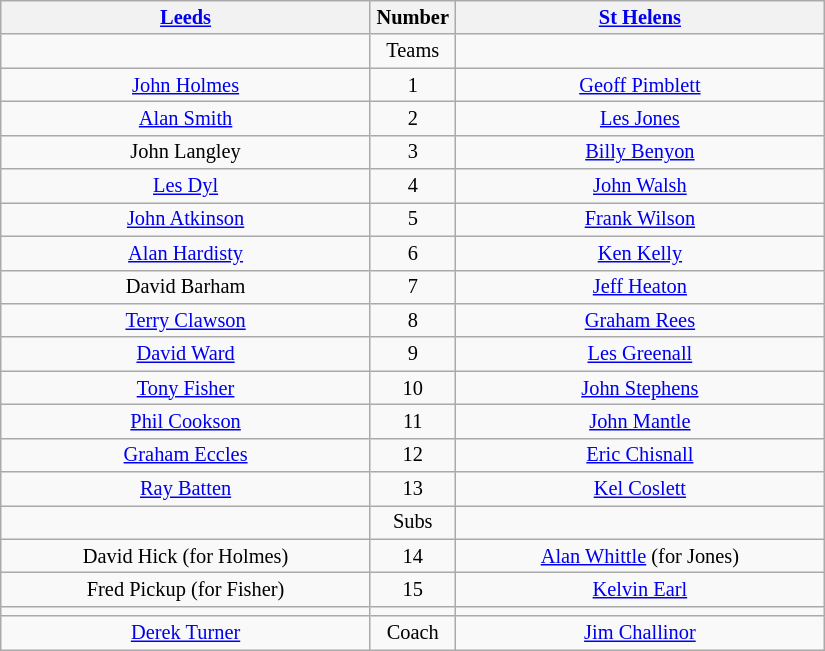<table class="wikitable" style="text-align:center; font-size: 85%">
<tr>
<th width=240 abbr=winner><a href='#'>Leeds</a></th>
<th width=50 abbr="Number">Number</th>
<th width=240 abbr=runner-up><a href='#'>St Helens</a></th>
</tr>
<tr>
<td></td>
<td>Teams</td>
<td></td>
</tr>
<tr>
<td><a href='#'>John Holmes</a></td>
<td>1</td>
<td><a href='#'>Geoff Pimblett</a></td>
</tr>
<tr>
<td><a href='#'>Alan Smith</a></td>
<td>2</td>
<td><a href='#'>Les Jones</a></td>
</tr>
<tr>
<td>John Langley</td>
<td>3</td>
<td><a href='#'>Billy Benyon</a></td>
</tr>
<tr>
<td><a href='#'>Les Dyl</a></td>
<td>4</td>
<td><a href='#'>John Walsh</a></td>
</tr>
<tr>
<td><a href='#'>John Atkinson</a></td>
<td>5</td>
<td><a href='#'>Frank Wilson</a></td>
</tr>
<tr>
<td><a href='#'>Alan Hardisty</a></td>
<td>6</td>
<td><a href='#'>Ken Kelly</a></td>
</tr>
<tr>
<td>David Barham</td>
<td>7</td>
<td><a href='#'>Jeff Heaton</a></td>
</tr>
<tr>
<td><a href='#'>Terry Clawson</a></td>
<td>8</td>
<td><a href='#'>Graham Rees</a></td>
</tr>
<tr>
<td><a href='#'>David Ward</a></td>
<td>9</td>
<td><a href='#'>Les Greenall</a></td>
</tr>
<tr>
<td><a href='#'>Tony Fisher</a></td>
<td>10</td>
<td><a href='#'>John Stephens</a></td>
</tr>
<tr>
<td><a href='#'>Phil Cookson</a></td>
<td>11</td>
<td><a href='#'>John Mantle</a></td>
</tr>
<tr>
<td><a href='#'>Graham Eccles</a></td>
<td>12</td>
<td><a href='#'>Eric Chisnall</a></td>
</tr>
<tr>
<td><a href='#'>Ray Batten</a></td>
<td>13</td>
<td><a href='#'>Kel Coslett</a></td>
</tr>
<tr>
<td></td>
<td>Subs</td>
<td></td>
</tr>
<tr>
<td>David Hick (for Holmes)</td>
<td>14</td>
<td><a href='#'>Alan Whittle</a> (for Jones)</td>
</tr>
<tr>
<td>Fred Pickup (for Fisher)</td>
<td>15</td>
<td><a href='#'>Kelvin Earl</a></td>
</tr>
<tr>
<td></td>
<td></td>
<td></td>
</tr>
<tr>
<td><a href='#'>Derek Turner</a></td>
<td>Coach</td>
<td><a href='#'>Jim Challinor</a></td>
</tr>
</table>
